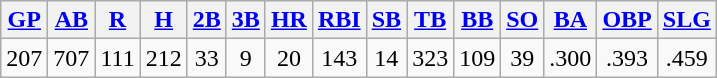<table class="wikitable">
<tr>
<th><a href='#'>GP</a></th>
<th><a href='#'>AB</a></th>
<th><a href='#'>R</a></th>
<th><a href='#'>H</a></th>
<th><a href='#'>2B</a></th>
<th><a href='#'>3B</a></th>
<th><a href='#'>HR</a></th>
<th><a href='#'>RBI</a></th>
<th><a href='#'>SB</a></th>
<th><a href='#'>TB</a></th>
<th><a href='#'>BB</a></th>
<th><a href='#'>SO</a></th>
<th><a href='#'>BA</a></th>
<th><a href='#'>OBP</a></th>
<th><a href='#'>SLG</a></th>
</tr>
<tr align=center>
<td>207</td>
<td>707</td>
<td>111</td>
<td>212</td>
<td>33</td>
<td>9</td>
<td>20</td>
<td>143</td>
<td>14</td>
<td>323</td>
<td>109</td>
<td>39</td>
<td>.300</td>
<td>.393</td>
<td>.459</td>
</tr>
</table>
